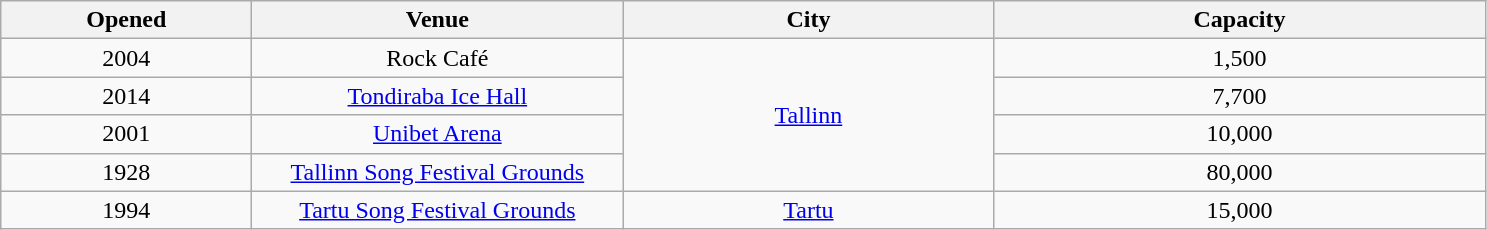<table class="sortable wikitable" style="text-align:center;">
<tr>
<th scope="col" style="width:10em;">Opened</th>
<th scope="col" style="width:15em;">Venue</th>
<th scope="col" style="width:15em;">City</th>
<th scope="col" style="width:20em;">Capacity</th>
</tr>
<tr>
<td>2004</td>
<td>Rock Café</td>
<td rowspan="4"><a href='#'>Tallinn</a></td>
<td>1,500</td>
</tr>
<tr>
<td>2014</td>
<td><a href='#'>Tondiraba Ice Hall</a></td>
<td>7,700</td>
</tr>
<tr>
<td>2001</td>
<td><a href='#'>Unibet Arena</a></td>
<td>10,000</td>
</tr>
<tr>
<td>1928</td>
<td><a href='#'>Tallinn Song Festival Grounds</a></td>
<td>80,000</td>
</tr>
<tr>
<td>1994</td>
<td><a href='#'>Tartu Song Festival Grounds</a></td>
<td><a href='#'>Tartu</a></td>
<td>15,000</td>
</tr>
</table>
